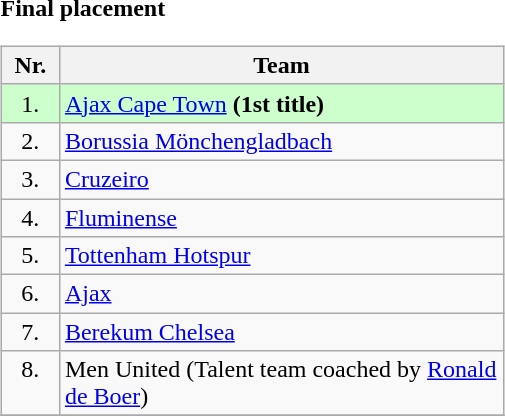<table width=30%>
<tr>
<td width=48% align=left valign=top><br><strong>Final placement</strong><table class="wikitable" style="width:90%">
<tr valign=top>
<th width=5% align=center>Nr.</th>
<th width=55% align=center>Team</th>
</tr>
<tr valign=top bgcolor=ccffcc>
<td align=center>1.</td>
<td> <a href='#'>Ajax Cape Town</a> <strong>(1st title)</strong></td>
</tr>
<tr valign=top>
<td align=center>2.</td>
<td> <a href='#'>Borussia Mönchengladbach</a></td>
</tr>
<tr valign=top>
<td align=center>3.</td>
<td> <a href='#'>Cruzeiro</a></td>
</tr>
<tr valign=top>
<td align=center>4.</td>
<td> <a href='#'>Fluminense</a></td>
</tr>
<tr valign=top>
<td align=center>5.</td>
<td> <a href='#'>Tottenham Hotspur</a></td>
</tr>
<tr valign=top>
<td align=center>6.</td>
<td> <a href='#'>Ajax</a></td>
</tr>
<tr valign=top>
<td align=center>7.</td>
<td> <a href='#'>Berekum Chelsea</a></td>
</tr>
<tr valign=top>
<td align=center>8.</td>
<td> Men United (Talent team coached by <a href='#'>Ronald de Boer</a>)</td>
</tr>
<tr valign=top>
</tr>
</table>
</td>
</tr>
</table>
